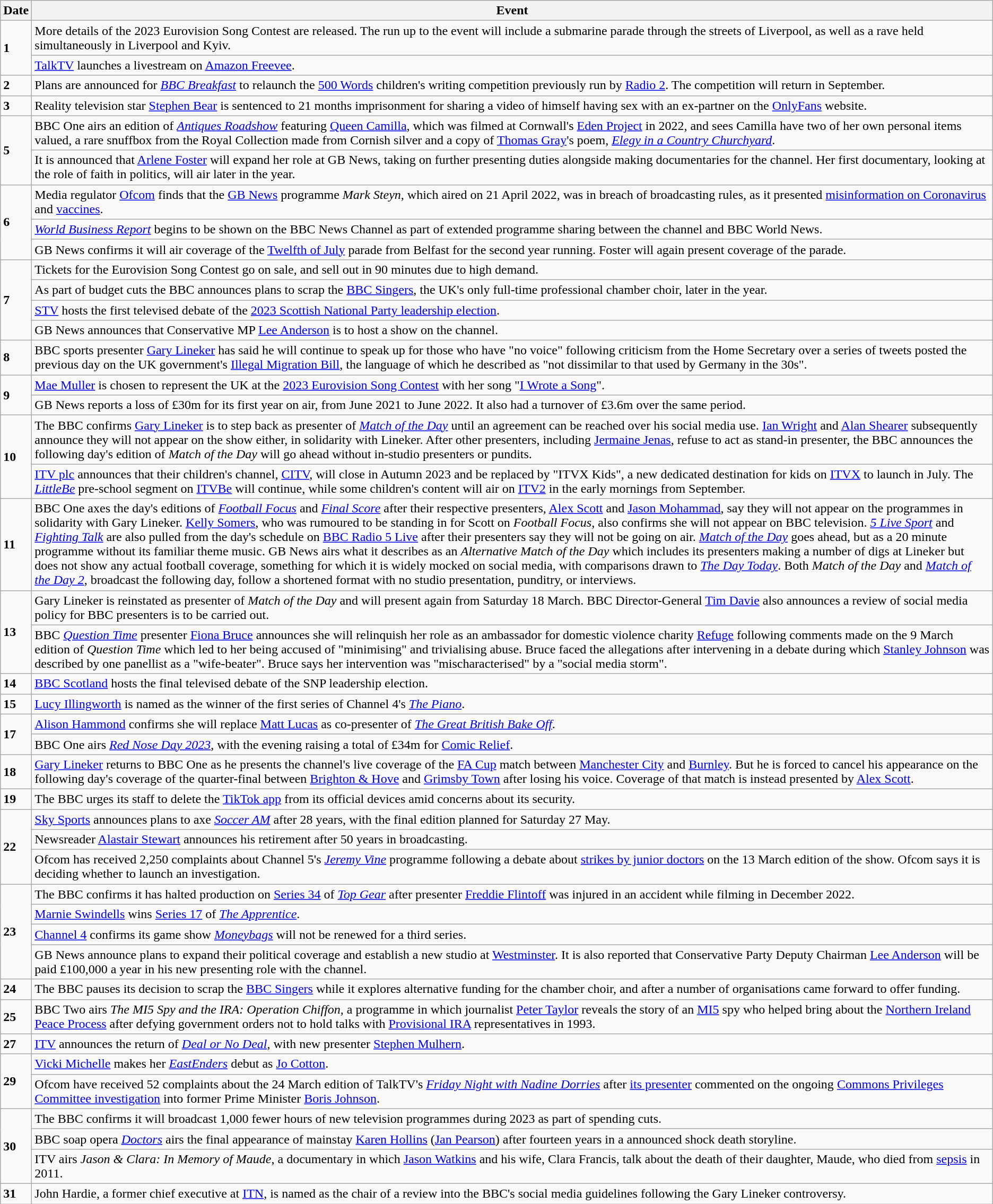<table class="wikitable">
<tr>
<th>Date</th>
<th>Event</th>
</tr>
<tr>
<td rowspan=2><strong>1</strong></td>
<td>More details of the 2023 Eurovision Song Contest are released. The run up to the event will include a submarine parade through the streets of Liverpool, as well as a rave held simultaneously in Liverpool and Kyiv.</td>
</tr>
<tr>
<td><a href='#'>TalkTV</a> launches a livestream on <a href='#'>Amazon Freevee</a>.</td>
</tr>
<tr>
<td><strong>2</strong></td>
<td>Plans are announced for <em><a href='#'>BBC Breakfast</a></em> to relaunch the <a href='#'>500 Words</a> children's writing competition previously run by <a href='#'>Radio 2</a>. The competition will return in September.</td>
</tr>
<tr>
<td><strong>3</strong></td>
<td>Reality television star <a href='#'>Stephen Bear</a> is sentenced to 21 months imprisonment for sharing a video of himself having sex with an ex-partner on the <a href='#'>OnlyFans</a> website.</td>
</tr>
<tr>
<td rowspan=2><strong>5</strong></td>
<td>BBC One airs an edition of <em><a href='#'>Antiques Roadshow</a></em> featuring <a href='#'>Queen Camilla</a>, which was filmed at Cornwall's <a href='#'>Eden Project</a> in 2022, and sees Camilla have two of her own personal items valued, a rare snuffbox from the Royal Collection made from Cornish silver and a copy of <a href='#'>Thomas Gray</a>'s poem, <em><a href='#'>Elegy in a Country Churchyard</a></em>.</td>
</tr>
<tr>
<td>It is announced that <a href='#'>Arlene Foster</a> will expand her role at GB News, taking on further presenting duties alongside making documentaries for the channel. Her first documentary, looking at the role of faith in politics, will air later in the year.</td>
</tr>
<tr>
<td rowspan=3><strong>6</strong></td>
<td>Media regulator <a href='#'>Ofcom</a> finds that the <a href='#'>GB News</a> programme <em>Mark Steyn</em>, which aired on 21 April 2022, was in breach of broadcasting rules, as it presented <a href='#'>misinformation on Coronavirus</a> and <a href='#'>vaccines</a>.</td>
</tr>
<tr>
<td><em><a href='#'>World Business Report</a></em> begins to be shown on the BBC News Channel as part of extended programme sharing between the channel and BBC World News.</td>
</tr>
<tr>
<td>GB News confirms it will air coverage of the <a href='#'>Twelfth of July</a> parade from Belfast for the second year running. Foster will again present coverage of the parade.</td>
</tr>
<tr>
<td rowspan=4><strong>7</strong></td>
<td>Tickets for the Eurovision Song Contest go on sale, and sell out in 90 minutes due to high demand.</td>
</tr>
<tr>
<td>As part of budget cuts the BBC announces plans to scrap the <a href='#'>BBC Singers</a>, the UK's only full-time professional chamber choir, later in the year.</td>
</tr>
<tr>
<td><a href='#'>STV</a> hosts the first televised debate of the <a href='#'>2023 Scottish National Party leadership election</a>.</td>
</tr>
<tr>
<td>GB News announces that Conservative MP <a href='#'>Lee Anderson</a> is to host a show on the channel.</td>
</tr>
<tr>
<td><strong>8</strong></td>
<td>BBC sports presenter <a href='#'>Gary Lineker</a> has said he will continue to speak up for those who have "no voice" following criticism from the Home Secretary over a series of tweets posted the previous day on the UK government's <a href='#'>Illegal Migration Bill</a>, the language of which he described as "not dissimilar to that used by Germany in the 30s".</td>
</tr>
<tr>
<td rowspan=2><strong>9</strong></td>
<td><a href='#'>Mae Muller</a> is chosen to represent the UK at the <a href='#'>2023 Eurovision Song Contest</a> with her song "<a href='#'>I Wrote a Song</a>".</td>
</tr>
<tr>
<td>GB News reports a loss of £30m for its first year on air, from June 2021 to June 2022. It also had a turnover of £3.6m over the same period.</td>
</tr>
<tr>
<td rowspan=2><strong>10</strong></td>
<td>The BBC confirms <a href='#'>Gary Lineker</a> is to step back as presenter of <em><a href='#'>Match of the Day</a></em> until an agreement can be reached over his social media use. <a href='#'>Ian Wright</a> and <a href='#'>Alan Shearer</a> subsequently announce they will not appear on the show either, in solidarity with Lineker. After other presenters, including <a href='#'>Jermaine Jenas</a>, refuse to act as stand-in presenter, the BBC announces the following day's edition of <em>Match of the Day</em> will go ahead without in-studio presenters or pundits.</td>
</tr>
<tr>
<td><a href='#'>ITV plc</a> announces that their children's channel, <a href='#'>CITV</a>, will close in Autumn 2023 and be replaced by "ITVX Kids", a new dedicated destination for kids on <a href='#'>ITVX</a> to launch in July. The <em><a href='#'>LittleBe</a></em> pre-school segment on <a href='#'>ITVBe</a> will continue, while some children's content will air on <a href='#'>ITV2</a> in the early mornings from September.</td>
</tr>
<tr>
<td><strong>11</strong></td>
<td>BBC One axes the day's editions of <em><a href='#'>Football Focus</a></em> and <em><a href='#'>Final Score</a></em> after their respective presenters, <a href='#'>Alex Scott</a> and <a href='#'>Jason Mohammad</a>, say they will not appear on the programmes in solidarity with Gary Lineker. <a href='#'>Kelly Somers</a>, who was rumoured to be standing in for Scott on <em>Football Focus</em>, also confirms she will not appear on BBC television. <em><a href='#'>5 Live Sport</a></em> and <em><a href='#'>Fighting Talk</a></em> are also pulled from the day's schedule on <a href='#'>BBC Radio 5 Live</a> after their presenters say they will not be going on air. <em><a href='#'>Match of the Day</a></em> goes ahead, but as a 20 minute programme without its familiar theme music. GB News airs what it describes as an <em>Alternative Match of the Day</em> which includes its presenters making a number of digs at Lineker but does not show any actual football coverage, something for which it is widely mocked on social media, with comparisons drawn to <em><a href='#'>The Day Today</a></em>. Both <em>Match of the Day</em> and <em><a href='#'>Match of the Day 2</a></em>, broadcast the following day, follow a shortened format with no studio presentation, punditry, or interviews.</td>
</tr>
<tr>
<td rowspan=2><strong>13</strong></td>
<td>Gary Lineker is reinstated as presenter of <em>Match of the Day</em> and will present again from Saturday 18 March. BBC Director-General <a href='#'>Tim Davie</a> also announces a review of social media policy for BBC presenters is to be carried out.</td>
</tr>
<tr>
<td>BBC <em><a href='#'>Question Time</a></em> presenter <a href='#'>Fiona Bruce</a> announces she will relinquish her role as an ambassador for domestic violence charity <a href='#'>Refuge</a> following comments made on the 9 March edition of <em>Question Time</em> which led to her being accused of "minimising" and trivialising abuse. Bruce faced the allegations after intervening in a debate during which <a href='#'>Stanley Johnson</a> was described by one panellist as a "wife-beater". Bruce says her intervention was "mischaracterised" by a "social media storm".</td>
</tr>
<tr>
<td><strong>14</strong></td>
<td><a href='#'>BBC Scotland</a> hosts the final televised debate of the SNP leadership election.</td>
</tr>
<tr>
<td><strong>15</strong></td>
<td><a href='#'>Lucy Illingworth</a> is named as the winner of the first series of Channel 4's <em><a href='#'>The Piano</a></em>.</td>
</tr>
<tr>
<td rowspan=2><strong>17</strong></td>
<td><a href='#'>Alison Hammond</a> confirms she will replace <a href='#'>Matt Lucas</a> as co-presenter of <em><a href='#'>The Great British Bake Off</a></em>.</td>
</tr>
<tr>
<td>BBC One airs <em><a href='#'>Red Nose Day 2023</a></em>, with the evening raising a total of £34m for <a href='#'>Comic Relief</a>.</td>
</tr>
<tr>
<td><strong>18</strong></td>
<td><a href='#'>Gary Lineker</a> returns to BBC One as he presents the channel's live coverage of the <a href='#'>FA Cup</a> match between <a href='#'>Manchester City</a> and <a href='#'>Burnley</a>. But he is forced to cancel his appearance on the following day's coverage of the quarter-final between <a href='#'>Brighton & Hove</a> and <a href='#'>Grimsby Town</a> after losing his voice. Coverage of that match is instead presented by <a href='#'>Alex Scott</a>.</td>
</tr>
<tr>
<td><strong>19</strong></td>
<td>The BBC urges its staff to delete the <a href='#'>TikTok app</a> from its official devices amid concerns about its security.</td>
</tr>
<tr>
<td rowspan=3><strong>22</strong></td>
<td><a href='#'>Sky Sports</a> announces plans to axe <em><a href='#'>Soccer AM</a></em> after 28 years, with the final edition planned for Saturday 27 May.</td>
</tr>
<tr>
<td>Newsreader <a href='#'>Alastair Stewart</a> announces his retirement after 50 years in broadcasting.</td>
</tr>
<tr>
<td>Ofcom has received 2,250 complaints about Channel 5's <em><a href='#'>Jeremy Vine</a></em> programme following a debate about <a href='#'>strikes by junior doctors</a> on the 13 March edition of the show. Ofcom says it is deciding whether to launch an investigation.</td>
</tr>
<tr>
<td rowspan=4><strong>23</strong></td>
<td>The BBC confirms it has halted production on <a href='#'>Series 34</a> of <em><a href='#'>Top Gear</a></em> after presenter <a href='#'>Freddie Flintoff</a> was injured in an accident while filming in December 2022.</td>
</tr>
<tr>
<td><a href='#'>Marnie Swindells</a> wins <a href='#'>Series 17</a> of <em><a href='#'>The Apprentice</a></em>.</td>
</tr>
<tr>
<td><a href='#'>Channel 4</a> confirms its game show <em><a href='#'>Moneybags</a></em> will not be renewed for a third series.</td>
</tr>
<tr>
<td>GB News announce plans to expand their political coverage and establish a new studio at <a href='#'>Westminster</a>. It is also reported that Conservative Party Deputy Chairman <a href='#'>Lee Anderson</a> will be paid £100,000 a year in his new presenting role with the channel.</td>
</tr>
<tr>
<td><strong>24</strong></td>
<td>The BBC pauses its decision to scrap the <a href='#'>BBC Singers</a> while it explores alternative funding for the chamber choir, and after a number of organisations came forward to offer funding.</td>
</tr>
<tr>
<td><strong>25</strong></td>
<td>BBC Two airs <em>The MI5 Spy and the IRA: Operation Chiffon</em>, a programme in which journalist <a href='#'>Peter Taylor</a> reveals the story of an <a href='#'>MI5</a> spy who helped bring about the <a href='#'>Northern Ireland Peace Process</a> after defying government orders not to hold talks with <a href='#'>Provisional IRA</a> representatives in 1993.</td>
</tr>
<tr>
<td><strong>27</strong></td>
<td><a href='#'>ITV</a> announces the return of <em><a href='#'>Deal or No Deal</a></em>, with new presenter <a href='#'>Stephen Mulhern</a>.</td>
</tr>
<tr>
<td rowspan=2><strong>29</strong></td>
<td><a href='#'>Vicki Michelle</a> makes her <em><a href='#'>EastEnders</a></em> debut as <a href='#'>Jo Cotton</a>.</td>
</tr>
<tr>
<td>Ofcom have received 52 complaints about the 24 March edition of TalkTV's <em><a href='#'>Friday Night with Nadine Dorries</a></em> after <a href='#'>its presenter</a> commented on the ongoing <a href='#'>Commons Privileges Committee investigation</a> into former Prime Minister <a href='#'>Boris Johnson</a>.</td>
</tr>
<tr>
<td rowspan=3><strong>30</strong></td>
<td>The BBC confirms it will broadcast 1,000 fewer hours of new television programmes during 2023 as part of spending cuts.</td>
</tr>
<tr>
<td>BBC soap opera <em><a href='#'>Doctors</a></em> airs the final appearance of mainstay <a href='#'>Karen Hollins</a> (<a href='#'>Jan Pearson</a>) after fourteen years in a announced shock death storyline.</td>
</tr>
<tr>
<td>ITV airs <em>Jason & Clara: In Memory of Maude</em>, a documentary in which <a href='#'>Jason Watkins</a> and his wife, Clara Francis, talk about the death of their daughter, Maude, who died from <a href='#'>sepsis</a> in 2011.</td>
</tr>
<tr>
<td><strong>31</strong></td>
<td>John Hardie, a former chief executive at <a href='#'>ITN</a>, is named as the chair of a review into the BBC's social media guidelines following the Gary Lineker controversy.</td>
</tr>
</table>
